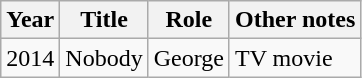<table class="wikitable">
<tr>
<th>Year</th>
<th>Title</th>
<th>Role</th>
<th>Other notes</th>
</tr>
<tr>
<td>2014</td>
<td>Nobody</td>
<td>George</td>
<td>TV movie</td>
</tr>
</table>
